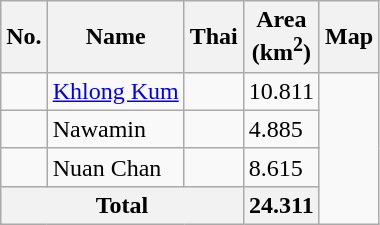<table class="wikitable sortable">
<tr>
<th>No.</th>
<th>Name</th>
<th>Thai</th>
<th>Area<br>(km<sup>2</sup>)</th>
<th>Map</th>
</tr>
<tr>
<td></td>
<td><a href='#'>Khlong Kum</a></td>
<td></td>
<td><div>10.811</div></td>
<td rowspan=4></td>
</tr>
<tr>
<td></td>
<td>Nawamin</td>
<td></td>
<td><div>4.885</div></td>
</tr>
<tr>
<td></td>
<td>Nuan Chan</td>
<td></td>
<td><div>8.615</div></td>
</tr>
<tr>
<th colspan=3>Total</th>
<th><div>24.311</div></th>
</tr>
</table>
